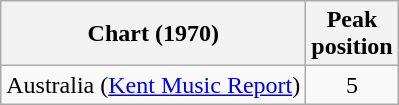<table class="wikitable">
<tr>
<th>Chart (1970)</th>
<th>Peak<br>position</th>
</tr>
<tr>
<td>Australia (<a href='#'>Kent Music Report</a>)</td>
<td style="text-align:center;">5</td>
</tr>
</table>
